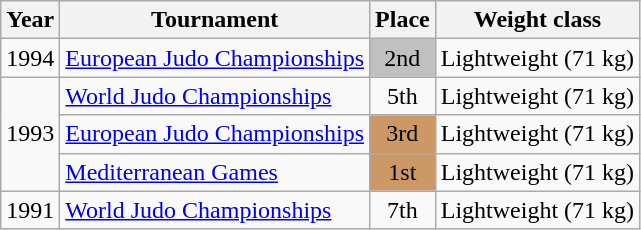<table class=wikitable>
<tr>
<th>Year</th>
<th>Tournament</th>
<th>Place</th>
<th>Weight class</th>
</tr>
<tr>
<td>1994</td>
<td><a href='#'>European Judo Championships</a></td>
<td bgcolor="silver" align="center">2nd</td>
<td>Lightweight (71 kg)</td>
</tr>
<tr>
<td rowspan=3>1993</td>
<td><a href='#'>World Judo Championships</a></td>
<td align="center">5th</td>
<td>Lightweight (71 kg)</td>
</tr>
<tr>
<td><a href='#'>European Judo Championships</a></td>
<td bgcolor="cc9966" align="center">3rd</td>
<td>Lightweight (71 kg)</td>
</tr>
<tr>
<td><a href='#'>Mediterranean Games</a></td>
<td bgcolor="cc9966" align="center">1st</td>
<td>Lightweight (71 kg)</td>
</tr>
<tr>
<td>1991</td>
<td><a href='#'>World Judo Championships</a></td>
<td align="center">7th</td>
<td>Lightweight (71 kg)</td>
</tr>
</table>
